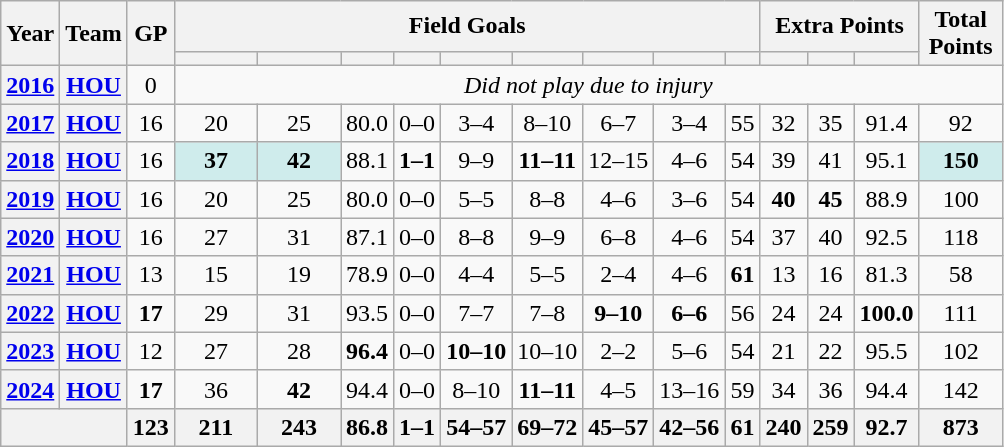<table style="text-align:center;" class="wikitable">
<tr>
<th rowspan=2>Year</th>
<th rowspan=2>Team</th>
<th rowspan=2>GP</th>
<th colspan=9>Field Goals</th>
<th colspan=3>Extra Points</th>
<th rowspan=2>Total Points</th>
</tr>
<tr>
<th></th>
<th></th>
<th></th>
<th></th>
<th></th>
<th></th>
<th></th>
<th></th>
<th></th>
<th></th>
<th></th>
<th></th>
</tr>
<tr>
<th><a href='#'>2016</a></th>
<th><a href='#'>HOU</a></th>
<td>0</td>
<td colspan="13"><em>Did not play due to injury</em></td>
</tr>
<tr>
<th><a href='#'>2017</a></th>
<th><a href='#'>HOU</a></th>
<td>16</td>
<td>20</td>
<td>25</td>
<td>80.0</td>
<td>0–0</td>
<td>3–4</td>
<td>8–10</td>
<td>6–7</td>
<td>3–4</td>
<td>55</td>
<td>32</td>
<td>35</td>
<td>91.4</td>
<td>92</td>
</tr>
<tr>
<th><a href='#'>2018</a></th>
<th><a href='#'>HOU</a></th>
<td>16</td>
<td style="background:#cfecec; width:3em;"><strong>37</strong></td>
<td style="background:#cfecec; width:3em;"><strong>42</strong></td>
<td>88.1</td>
<td><strong>1–1</strong></td>
<td>9–9</td>
<td><strong>11–11</strong></td>
<td>12–15</td>
<td>4–6</td>
<td>54</td>
<td>39</td>
<td>41</td>
<td>95.1</td>
<td style="background:#cfecec; width:3em;"><strong>150</strong></td>
</tr>
<tr>
<th><a href='#'>2019</a></th>
<th><a href='#'>HOU</a></th>
<td>16</td>
<td>20</td>
<td>25</td>
<td>80.0</td>
<td>0–0</td>
<td>5–5</td>
<td>8–8</td>
<td>4–6</td>
<td>3–6</td>
<td>54</td>
<td><strong>40</strong></td>
<td><strong>45</strong></td>
<td>88.9</td>
<td>100</td>
</tr>
<tr>
<th><a href='#'>2020</a></th>
<th><a href='#'>HOU</a></th>
<td>16</td>
<td>27</td>
<td>31</td>
<td>87.1</td>
<td>0–0</td>
<td>8–8</td>
<td>9–9</td>
<td>6–8</td>
<td>4–6</td>
<td>54</td>
<td>37</td>
<td>40</td>
<td>92.5</td>
<td>118</td>
</tr>
<tr>
<th><a href='#'>2021</a></th>
<th><a href='#'>HOU</a></th>
<td>13</td>
<td>15</td>
<td>19</td>
<td>78.9</td>
<td>0–0</td>
<td>4–4</td>
<td>5–5</td>
<td>2–4</td>
<td>4–6</td>
<td><strong>61</strong></td>
<td>13</td>
<td>16</td>
<td>81.3</td>
<td>58</td>
</tr>
<tr>
<th><a href='#'>2022</a></th>
<th><a href='#'>HOU</a></th>
<td><strong>17</strong></td>
<td>29</td>
<td>31</td>
<td>93.5</td>
<td>0–0</td>
<td>7–7</td>
<td>7–8</td>
<td><strong>9–10</strong></td>
<td><strong>6–6</strong></td>
<td>56</td>
<td>24</td>
<td>24</td>
<td><strong>100.0</strong></td>
<td>111</td>
</tr>
<tr>
<th><a href='#'>2023</a></th>
<th><a href='#'>HOU</a></th>
<td>12</td>
<td>27</td>
<td>28</td>
<td><strong>96.4</strong></td>
<td>0–0</td>
<td><strong>10–10</strong></td>
<td>10–10</td>
<td>2–2</td>
<td>5–6</td>
<td>54</td>
<td>21</td>
<td>22</td>
<td>95.5</td>
<td>102</td>
</tr>
<tr>
<th><a href='#'>2024</a></th>
<th><a href='#'>HOU</a></th>
<td><strong>17</strong></td>
<td>36</td>
<td><strong>42</strong></td>
<td>94.4</td>
<td>0–0</td>
<td>8–10</td>
<td><strong>11–11</strong></td>
<td>4–5</td>
<td>13–16</td>
<td>59</td>
<td>34</td>
<td>36</td>
<td>94.4</td>
<td>142</td>
</tr>
<tr>
<th colspan="2"></th>
<th>123</th>
<th>211</th>
<th>243</th>
<th>86.8</th>
<th>1–1</th>
<th>54–57</th>
<th>69–72</th>
<th>45–57</th>
<th>42–56</th>
<th>61</th>
<th>240</th>
<th>259</th>
<th>92.7</th>
<th>873</th>
</tr>
</table>
